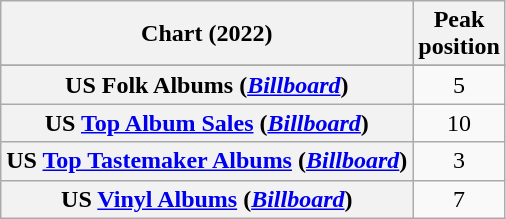<table class="wikitable sortable plainrowheaders" style="text-align:center;">
<tr>
<th scope="col">Chart (2022)</th>
<th scope="col">Peak<br>position</th>
</tr>
<tr>
</tr>
<tr>
</tr>
<tr>
</tr>
<tr>
</tr>
<tr>
</tr>
<tr>
</tr>
<tr>
</tr>
<tr>
</tr>
<tr>
</tr>
<tr>
<th scope="row">US Folk Albums (<a href='#'><em>Billboard</em></a>)</th>
<td>5</td>
</tr>
<tr>
<th scope="row">US <a href='#'>Top Album Sales</a> (<a href='#'><em>Billboard</em></a>)</th>
<td>10</td>
</tr>
<tr>
<th scope="row">US <a href='#'>Top Tastemaker Albums</a> (<a href='#'><em>Billboard</em></a>)</th>
<td>3</td>
</tr>
<tr>
<th scope="row">US <a href='#'>Vinyl Albums</a> (<a href='#'><em>Billboard</em></a>)</th>
<td>7</td>
</tr>
</table>
